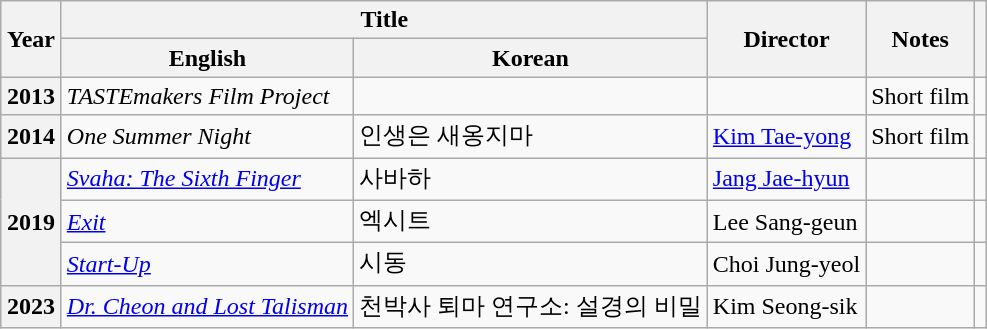<table class="wikitable sortable plainrowheaders">
<tr>
<th rowspan="2" style="width:33px;">Year</th>
<th colspan="2" scope="col">Title</th>
<th rowspan="2" class="unsortable">Director</th>
<th rowspan="2" class="unsortable">Notes</th>
<th rowspan="2" class="unsortable"></th>
</tr>
<tr>
<th>English</th>
<th>Korean</th>
</tr>
<tr>
<th scope="row">2013</th>
<td><em>TASTEmakers Film Project</em></td>
<td></td>
<td></td>
<td>Short film</td>
<td></td>
</tr>
<tr>
<th scope="row">2014</th>
<td><em>One Summer Night</em></td>
<td>인생은 새옹지마</td>
<td><a href='#'>Kim Tae-yong</a></td>
<td>Short film</td>
<td></td>
</tr>
<tr>
<th scope="row" rowspan="3">2019</th>
<td><em><a href='#'>Svaha: The Sixth Finger</a></em></td>
<td>사바하</td>
<td><a href='#'>Jang Jae-hyun</a></td>
<td></td>
<td></td>
</tr>
<tr>
<td><em><a href='#'>Exit</a></em></td>
<td>엑시트</td>
<td>Lee Sang-geun</td>
<td></td>
<td></td>
</tr>
<tr>
<td><em><a href='#'>Start-Up</a></em></td>
<td>시동</td>
<td>Choi Jung-yeol</td>
<td></td>
<td></td>
</tr>
<tr>
<th scope="row">2023</th>
<td><em><a href='#'>Dr. Cheon and Lost Talisman</a></em></td>
<td>천박사 퇴마 연구소: 설경의 비밀</td>
<td>Kim Seong-sik</td>
<td></td>
<td></td>
</tr>
</table>
